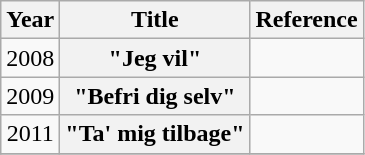<table class="wikitable plainrowheaders" style="text-align:center;">
<tr>
<th scope="col">Year</th>
<th scope="col">Title</th>
<th scope="col">Reference</th>
</tr>
<tr>
<td>2008</td>
<th scope="row">"Jeg vil"</th>
<td></td>
</tr>
<tr>
<td>2009</td>
<th scope="row">"Befri dig selv"</th>
<td></td>
</tr>
<tr>
<td>2011</td>
<th scope="row">"Ta' mig tilbage"</th>
<td></td>
</tr>
<tr>
</tr>
</table>
